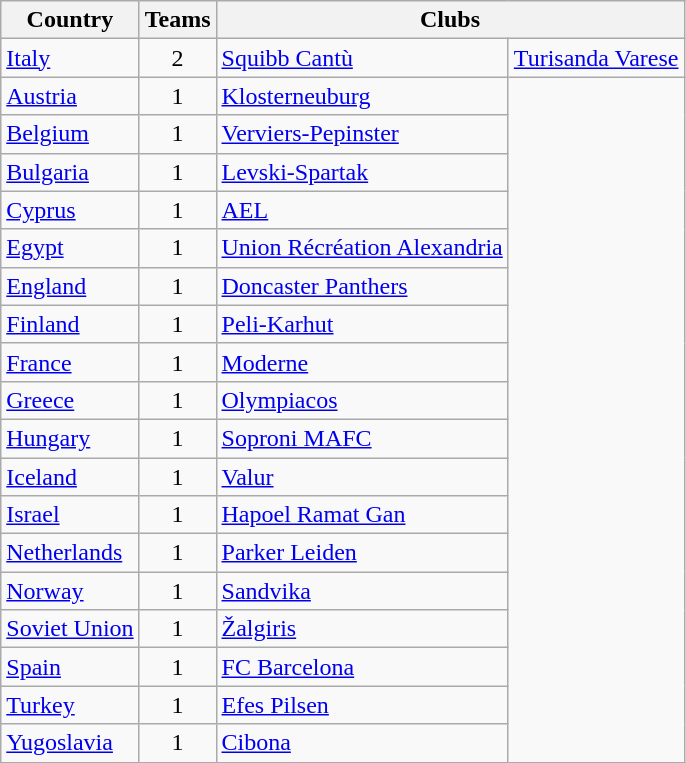<table class="wikitable" style="margin-left:0.5em;">
<tr>
<th>Country</th>
<th>Teams</th>
<th colspan=5>Clubs</th>
</tr>
<tr>
<td> <a href='#'>Italy</a></td>
<td align=center>2</td>
<td><a href='#'>Squibb Cantù</a></td>
<td><a href='#'>Turisanda Varese</a></td>
</tr>
<tr>
<td> <a href='#'>Austria</a></td>
<td align=center>1</td>
<td><a href='#'>Klosterneuburg</a></td>
</tr>
<tr>
<td> <a href='#'>Belgium</a></td>
<td align=center>1</td>
<td><a href='#'>Verviers-Pepinster</a></td>
</tr>
<tr>
<td> <a href='#'>Bulgaria</a></td>
<td align=center>1</td>
<td><a href='#'>Levski-Spartak</a></td>
</tr>
<tr>
<td> <a href='#'>Cyprus</a></td>
<td align=center>1</td>
<td><a href='#'>AEL</a></td>
</tr>
<tr>
<td> <a href='#'>Egypt</a></td>
<td align=center>1</td>
<td><a href='#'>Union Récréation Alexandria</a></td>
</tr>
<tr>
<td> <a href='#'>England</a></td>
<td align=center>1</td>
<td><a href='#'>Doncaster Panthers</a></td>
</tr>
<tr>
<td> <a href='#'>Finland</a></td>
<td align=center>1</td>
<td><a href='#'>Peli-Karhut</a></td>
</tr>
<tr>
<td> <a href='#'>France</a></td>
<td align=center>1</td>
<td><a href='#'>Moderne</a></td>
</tr>
<tr>
<td> <a href='#'>Greece</a></td>
<td align=center>1</td>
<td><a href='#'>Olympiacos</a></td>
</tr>
<tr>
<td> <a href='#'>Hungary</a></td>
<td align=center>1</td>
<td><a href='#'>Soproni MAFC</a></td>
</tr>
<tr>
<td> <a href='#'>Iceland</a></td>
<td align=center>1</td>
<td><a href='#'>Valur</a></td>
</tr>
<tr>
<td> <a href='#'>Israel</a></td>
<td align=center>1</td>
<td><a href='#'>Hapoel Ramat Gan</a></td>
</tr>
<tr>
<td> <a href='#'>Netherlands</a></td>
<td align=center>1</td>
<td><a href='#'>Parker Leiden</a></td>
</tr>
<tr>
<td> <a href='#'>Norway</a></td>
<td align=center>1</td>
<td><a href='#'>Sandvika</a></td>
</tr>
<tr>
<td> <a href='#'>Soviet Union</a></td>
<td align=center>1</td>
<td><a href='#'>Žalgiris</a></td>
</tr>
<tr>
<td> <a href='#'>Spain</a></td>
<td align=center>1</td>
<td><a href='#'>FC Barcelona</a></td>
</tr>
<tr>
<td> <a href='#'>Turkey</a></td>
<td align=center>1</td>
<td><a href='#'>Efes Pilsen</a></td>
</tr>
<tr>
<td> <a href='#'>Yugoslavia</a></td>
<td align=center>1</td>
<td><a href='#'>Cibona</a></td>
</tr>
</table>
